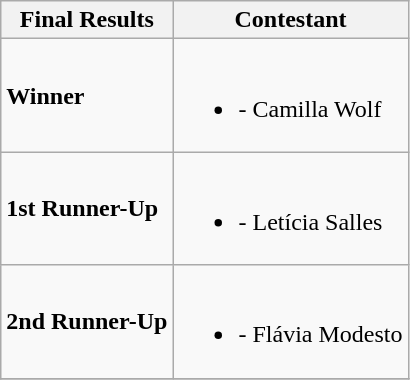<table class="wikitable">
<tr>
<th>Final Results</th>
<th>Contestant</th>
</tr>
<tr>
<td><strong>Winner</strong></td>
<td><br><ul><li><strong></strong> - Camilla Wolf</li></ul></td>
</tr>
<tr>
<td><strong>1st Runner-Up</strong></td>
<td><br><ul><li><strong></strong> - Letícia Salles</li></ul></td>
</tr>
<tr>
<td><strong>2nd Runner-Up</strong></td>
<td><br><ul><li><strong></strong> - Flávia Modesto</li></ul></td>
</tr>
<tr>
</tr>
</table>
